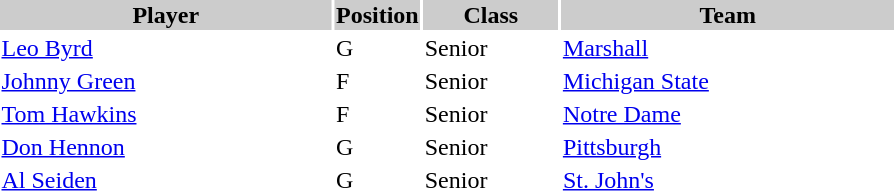<table style="width:600px" "border:'1' 'solid' 'gray'">
<tr>
<th bgcolor="#CCCCCC" style="width:40%">Player</th>
<th bgcolor="#CCCCCC" style="width:4%">Position</th>
<th bgcolor="#CCCCCC" style="width:16%">Class</th>
<th bgcolor="#CCCCCC" style="width:40%">Team</th>
</tr>
<tr>
<td><a href='#'>Leo Byrd</a></td>
<td>G</td>
<td>Senior</td>
<td><a href='#'>Marshall</a></td>
</tr>
<tr>
<td><a href='#'>Johnny Green</a></td>
<td>F</td>
<td>Senior</td>
<td><a href='#'>Michigan State</a></td>
</tr>
<tr>
<td><a href='#'>Tom Hawkins</a></td>
<td>F</td>
<td>Senior</td>
<td><a href='#'>Notre Dame</a></td>
</tr>
<tr>
<td><a href='#'>Don Hennon</a></td>
<td>G</td>
<td>Senior</td>
<td><a href='#'>Pittsburgh</a></td>
</tr>
<tr>
<td><a href='#'>Al Seiden</a></td>
<td>G</td>
<td>Senior</td>
<td><a href='#'>St. John's</a></td>
</tr>
</table>
